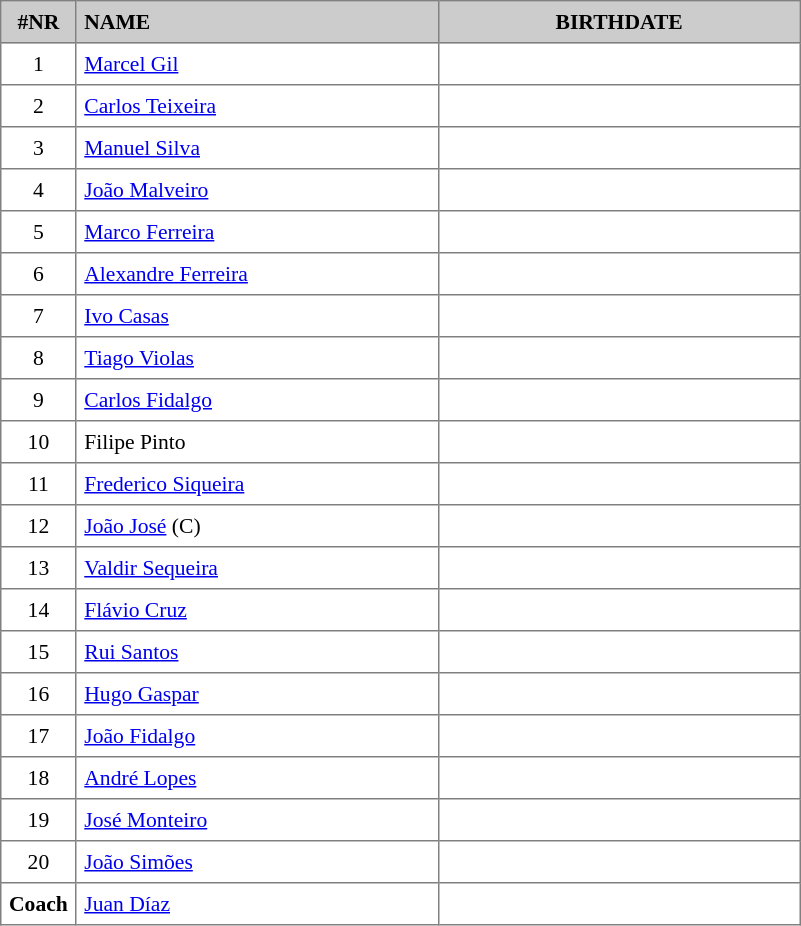<table border="1" cellspacing="2" cellpadding="5" style="border-collapse: collapse; font-size: 90%;">
<tr style="background:#ccc;">
<th>#NR</th>
<th style="text-align:left; width:16em;">NAME</th>
<th style="text-align:center; width:16em;">BIRTHDATE</th>
</tr>
<tr>
<td style="text-align:center;">1</td>
<td><a href='#'>Marcel Gil</a></td>
<td align="center"></td>
</tr>
<tr>
<td style="text-align:center;">2</td>
<td><a href='#'>Carlos Teixeira</a></td>
<td align="center"></td>
</tr>
<tr>
<td style="text-align:center;">3</td>
<td><a href='#'>Manuel Silva</a></td>
<td align="center"></td>
</tr>
<tr>
<td style="text-align:center;">4</td>
<td><a href='#'>João Malveiro</a></td>
<td align="center"></td>
</tr>
<tr>
<td style="text-align:center;">5</td>
<td><a href='#'>Marco Ferreira</a></td>
<td align="center"></td>
</tr>
<tr>
<td style="text-align:center;">6</td>
<td><a href='#'>Alexandre Ferreira</a></td>
<td align="center"></td>
</tr>
<tr>
<td style="text-align:center;">7</td>
<td><a href='#'>Ivo Casas</a></td>
<td align="center"></td>
</tr>
<tr>
<td style="text-align:center;">8</td>
<td><a href='#'>Tiago Violas</a></td>
<td align="center"></td>
</tr>
<tr>
<td style="text-align:center;">9</td>
<td><a href='#'>Carlos Fidalgo</a></td>
<td align="center"></td>
</tr>
<tr>
<td style="text-align:center;">10</td>
<td>Filipe Pinto</td>
<td align="center"></td>
</tr>
<tr>
<td style="text-align:center;">11</td>
<td><a href='#'>Frederico Siqueira</a></td>
<td align="center"></td>
</tr>
<tr>
<td style="text-align:center;">12</td>
<td><a href='#'>João José</a> (C)</td>
<td align="center"></td>
</tr>
<tr>
<td style="text-align:center;">13</td>
<td><a href='#'>Valdir Sequeira</a></td>
<td align="center"></td>
</tr>
<tr>
<td style="text-align:center;">14</td>
<td><a href='#'>Flávio Cruz</a></td>
<td align="center"></td>
</tr>
<tr>
<td style="text-align:center;">15</td>
<td><a href='#'>Rui Santos</a></td>
<td align="center"></td>
</tr>
<tr>
<td style="text-align:center;">16</td>
<td><a href='#'>Hugo Gaspar</a></td>
<td align="center"></td>
</tr>
<tr>
<td style="text-align:center;">17</td>
<td><a href='#'>João Fidalgo</a></td>
<td align="center"></td>
</tr>
<tr>
<td style="text-align:center;">18</td>
<td><a href='#'>André Lopes</a></td>
<td align="center"></td>
</tr>
<tr>
<td style="text-align:center;">19</td>
<td><a href='#'>José Monteiro</a></td>
<td align="center"></td>
</tr>
<tr>
<td style="text-align:center;">20</td>
<td><a href='#'>João Simões</a></td>
<td align="center"></td>
</tr>
<tr>
<td style="text-align:center;"><strong>Coach</strong></td>
<td><a href='#'>Juan Díaz</a></td>
<td align="center"></td>
</tr>
</table>
